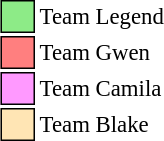<table class="toccolours" style="font-size: 95%; white-space: nowrap; margin-right: auto; margin-left: auto">
<tr>
<td style="background:#8deb87; border:1px solid black">     </td>
<td>Team Legend</td>
</tr>
<tr>
<td style="background:#FF7F7F; border:1px solid black">     </td>
<td>Team Gwen</td>
</tr>
<tr>
<td style="background:#FF99FF; border:1px solid black">     </td>
<td>Team Camila</td>
</tr>
<tr>
<td style="background:#ffe5b4; border:1px solid black">     </td>
<td>Team Blake</td>
</tr>
</table>
